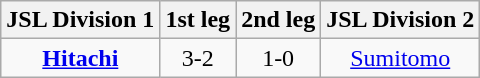<table class="wikitable" border="1">
<tr align="center">
<th>JSL Division 1</th>
<th>1st leg</th>
<th>2nd leg</th>
<th>JSL Division 2</th>
</tr>
<tr align="center">
<td><strong><a href='#'>Hitachi</a></strong></td>
<td>3-2</td>
<td>1-0</td>
<td><a href='#'>Sumitomo</a></td>
</tr>
</table>
